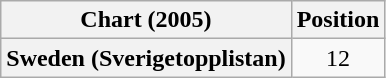<table class="wikitable plainrowheaders" style="text-align:center">
<tr>
<th scope="col">Chart (2005)</th>
<th scope="col">Position</th>
</tr>
<tr>
<th scope="row">Sweden (Sverigetopplistan)</th>
<td>12</td>
</tr>
</table>
